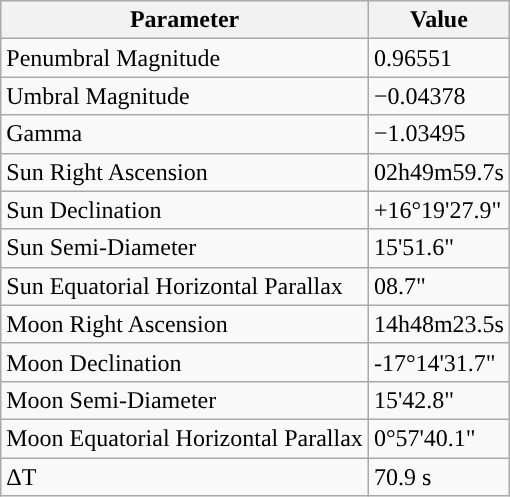<table class="wikitable">
<tr>
<th>Parameter</th>
<th>Value</th>
</tr>
<tr>
<td>Penumbral Magnitude</td>
<td>0.96551</td>
</tr>
<tr>
<td>Umbral Magnitude</td>
<td>−0.04378</td>
</tr>
<tr>
<td>Gamma</td>
<td>−1.03495</td>
</tr>
<tr>
<td>Sun Right Ascension</td>
<td>02h49m59.7s</td>
</tr>
<tr>
<td>Sun Declination</td>
<td>+16°19'27.9"</td>
</tr>
<tr>
<td>Sun Semi-Diameter</td>
<td>15'51.6"</td>
</tr>
<tr>
<td>Sun Equatorial Horizontal Parallax</td>
<td>08.7"</td>
</tr>
<tr>
<td>Moon Right Ascension</td>
<td>14h48m23.5s</td>
</tr>
<tr>
<td>Moon Declination</td>
<td>-17°14'31.7"</td>
</tr>
<tr>
<td>Moon Semi-Diameter</td>
<td>15'42.8"</td>
</tr>
<tr>
<td>Moon Equatorial Horizontal Parallax</td>
<td>0°57'40.1"</td>
</tr>
<tr>
<td>ΔT</td>
<td>70.9 s</td>
</tr>
</table>
